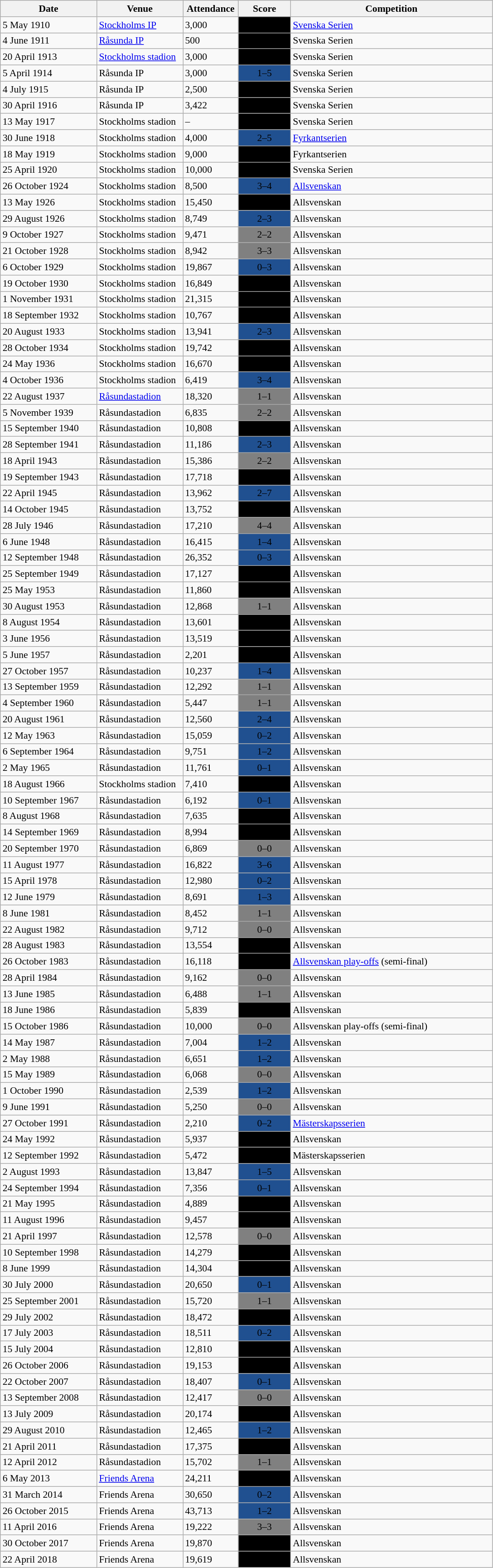<table class="wikitable" style="font-size:90%">
<tr>
<th width="135">Date</th>
<th width="120">Venue</th>
<th width="75">Attendance</th>
<th width="70">Score</th>
<th width="290">Competition</th>
</tr>
<tr>
<td>5 May 1910</td>
<td><a href='#'>Stockholms IP</a></td>
<td>3,000</td>
<td bgcolor=#000000 align="center"><span>9–1</span></td>
<td><a href='#'>Svenska Serien</a></td>
</tr>
<tr>
<td>4 June 1911</td>
<td><a href='#'>Råsunda IP</a></td>
<td>500</td>
<td bgcolor=#000000 align="center"><span>3–1</span></td>
<td>Svenska Serien</td>
</tr>
<tr>
<td>20 April 1913</td>
<td><a href='#'>Stockholms stadion</a></td>
<td>3,000</td>
<td bgcolor=#000000 align="center"><span>4–1</span></td>
<td>Svenska Serien</td>
</tr>
<tr>
<td>5 April 1914</td>
<td>Råsunda IP</td>
<td>3,000</td>
<td bgcolor=#205090 align="center"><span>1–5</span></td>
<td>Svenska Serien</td>
</tr>
<tr>
<td>4 July 1915</td>
<td>Råsunda IP</td>
<td>2,500</td>
<td bgcolor=#000000 align="center"><span>2–0</span></td>
<td>Svenska Serien</td>
</tr>
<tr>
<td>30 April 1916</td>
<td>Råsunda IP</td>
<td>3,422</td>
<td bgcolor=#000000 align="center"><span>4–0</span></td>
<td>Svenska Serien</td>
</tr>
<tr>
<td>13 May 1917</td>
<td>Stockholms stadion</td>
<td>–</td>
<td bgcolor=#000000 align="center"><span>1–0</span></td>
<td>Svenska Serien</td>
</tr>
<tr>
<td>30 June 1918</td>
<td>Stockholms stadion</td>
<td>4,000</td>
<td bgcolor=#205090 align="center"><span>2–5</span></td>
<td><a href='#'>Fyrkantserien</a></td>
</tr>
<tr>
<td>18 May 1919</td>
<td>Stockholms stadion</td>
<td>9,000</td>
<td bgcolor=#000000 align="center"><span>1–0</span></td>
<td>Fyrkantserien</td>
</tr>
<tr>
<td>25 April 1920</td>
<td>Stockholms stadion</td>
<td>10,000</td>
<td bgcolor=#000000 align="center"><span>1–0</span></td>
<td>Svenska Serien</td>
</tr>
<tr>
<td>26 October 1924</td>
<td>Stockholms stadion</td>
<td>8,500</td>
<td bgcolor=#205090 align="center"><span>3–4</span></td>
<td><a href='#'>Allsvenskan</a></td>
</tr>
<tr>
<td>13 May 1926</td>
<td>Stockholms stadion</td>
<td>15,450</td>
<td bgcolor=#000000 align="center"><span>3–1</span></td>
<td>Allsvenskan</td>
</tr>
<tr>
<td>29 August 1926</td>
<td>Stockholms stadion</td>
<td>8,749</td>
<td bgcolor=#205090 align="center"><span>2–3</span></td>
<td>Allsvenskan</td>
</tr>
<tr>
<td>9 October 1927</td>
<td>Stockholms stadion</td>
<td>9,471</td>
<td bgcolor=#808080 align="center"><span>2–2</span></td>
<td>Allsvenskan</td>
</tr>
<tr>
<td>21 October 1928</td>
<td>Stockholms stadion</td>
<td>8,942</td>
<td bgcolor=#808080 align="center"><span>3–3</span></td>
<td>Allsvenskan</td>
</tr>
<tr>
<td>6 October 1929</td>
<td>Stockholms stadion</td>
<td>19,867</td>
<td bgcolor=#205090 align="center"><span>0–3</span></td>
<td>Allsvenskan</td>
</tr>
<tr>
<td>19 October 1930</td>
<td>Stockholms stadion</td>
<td>16,849</td>
<td bgcolor=#000000 align="center"><span>3–1</span></td>
<td>Allsvenskan</td>
</tr>
<tr>
<td>1 November 1931</td>
<td>Stockholms stadion</td>
<td>21,315</td>
<td bgcolor=#000000 align="center"><span>3–0</span></td>
<td>Allsvenskan</td>
</tr>
<tr>
<td>18 September 1932</td>
<td>Stockholms stadion</td>
<td>10,767</td>
<td bgcolor=#000000 align="center"><span>6–1</span></td>
<td>Allsvenskan</td>
</tr>
<tr>
<td>20 August 1933</td>
<td>Stockholms stadion</td>
<td>13,941</td>
<td bgcolor=#205090 align="center"><span>2–3</span></td>
<td>Allsvenskan</td>
</tr>
<tr>
<td>28 October 1934</td>
<td>Stockholms stadion</td>
<td>19,742</td>
<td bgcolor=#000000 align="center"><span>3–0</span></td>
<td>Allsvenskan</td>
</tr>
<tr>
<td>24 May 1936</td>
<td>Stockholms stadion</td>
<td>16,670</td>
<td bgcolor=#000000 align="center"><span>4–0</span></td>
<td>Allsvenskan</td>
</tr>
<tr>
<td>4 October 1936</td>
<td>Stockholms stadion</td>
<td>6,419</td>
<td bgcolor=#205090 align="center"><span>3–4</span></td>
<td>Allsvenskan</td>
</tr>
<tr>
<td>22 August 1937</td>
<td><a href='#'>Råsundastadion</a></td>
<td>18,320</td>
<td bgcolor=#808080 align="center"><span>1–1</span></td>
<td>Allsvenskan</td>
</tr>
<tr>
<td>5 November 1939</td>
<td>Råsundastadion</td>
<td>6,835</td>
<td bgcolor=#808080 align="center"><span>2–2</span></td>
<td>Allsvenskan</td>
</tr>
<tr>
<td>15 September 1940</td>
<td>Råsundastadion</td>
<td>10,808</td>
<td bgcolor=#000000 align="center"><span>3–0</span></td>
<td>Allsvenskan</td>
</tr>
<tr>
<td>28 September 1941</td>
<td>Råsundastadion</td>
<td>11,186</td>
<td bgcolor=#205090 align="center"><span>2–3</span></td>
<td>Allsvenskan</td>
</tr>
<tr>
<td>18 April 1943</td>
<td>Råsundastadion</td>
<td>15,386</td>
<td bgcolor=#808080 align="center"><span>2–2</span></td>
<td>Allsvenskan</td>
</tr>
<tr>
<td>19 September 1943</td>
<td>Råsundastadion</td>
<td>17,718</td>
<td bgcolor=#000000 align="center"><span>4–2</span></td>
<td>Allsvenskan</td>
</tr>
<tr>
<td>22 April 1945</td>
<td>Råsundastadion</td>
<td>13,962</td>
<td bgcolor=#205090 align="center"><span>2–7</span></td>
<td>Allsvenskan</td>
</tr>
<tr>
<td>14 October 1945</td>
<td>Råsundastadion</td>
<td>13,752</td>
<td bgcolor=#000000 align="center"><span>3–1</span></td>
<td>Allsvenskan</td>
</tr>
<tr>
<td>28 July 1946</td>
<td>Råsundastadion</td>
<td>17,210</td>
<td bgcolor=#808080 align="center"><span>4–4</span></td>
<td>Allsvenskan</td>
</tr>
<tr>
<td>6 June 1948</td>
<td>Råsundastadion</td>
<td>16,415</td>
<td bgcolor=#205090 align="center"><span>1–4</span></td>
<td>Allsvenskan</td>
</tr>
<tr>
<td>12 September 1948</td>
<td>Råsundastadion</td>
<td>26,352</td>
<td bgcolor=#205090 align="center"><span>0–3</span></td>
<td>Allsvenskan</td>
</tr>
<tr>
<td>25 September 1949</td>
<td>Råsundastadion</td>
<td>17,127</td>
<td bgcolor=#000000 align="center"><span>2–1</span></td>
<td>Allsvenskan</td>
</tr>
<tr>
<td>25 May 1953</td>
<td>Råsundastadion</td>
<td>11,860</td>
<td bgcolor=#000000 align="center"><span>4–0</span></td>
<td>Allsvenskan</td>
</tr>
<tr>
<td>30 August 1953</td>
<td>Råsundastadion</td>
<td>12,868</td>
<td bgcolor=#808080 align="center"><span>1–1</span></td>
<td>Allsvenskan</td>
</tr>
<tr>
<td>8 August 1954</td>
<td>Råsundastadion</td>
<td>13,601</td>
<td bgcolor=#000000 align="center"><span>5–1</span></td>
<td>Allsvenskan</td>
</tr>
<tr>
<td>3 June 1956</td>
<td>Råsundastadion</td>
<td>13,519</td>
<td bgcolor=#000000 align="center"><span>4–0</span></td>
<td>Allsvenskan</td>
</tr>
<tr>
<td>5 June 1957</td>
<td>Råsundastadion</td>
<td>2,201</td>
<td bgcolor=#000000 align="center"><span>2–0</span></td>
<td>Allsvenskan</td>
</tr>
<tr>
<td>27 October 1957</td>
<td>Råsundastadion</td>
<td>10,237</td>
<td bgcolor=#205090 align="center"><span>1–4</span></td>
<td>Allsvenskan</td>
</tr>
<tr>
<td>13 September 1959</td>
<td>Råsundastadion</td>
<td>12,292</td>
<td bgcolor=#808080 align="center"><span>1–1</span></td>
<td>Allsvenskan</td>
</tr>
<tr>
<td>4 September 1960</td>
<td>Råsundastadion</td>
<td>5,447</td>
<td bgcolor=#808080 align="center"><span>1–1</span></td>
<td>Allsvenskan</td>
</tr>
<tr>
<td>20 August 1961</td>
<td>Råsundastadion</td>
<td>12,560</td>
<td bgcolor=#205090 align="center"><span>2–4</span></td>
<td>Allsvenskan</td>
</tr>
<tr>
<td>12 May 1963</td>
<td>Råsundastadion</td>
<td>15,059</td>
<td bgcolor=#205090 align="center"><span>0–2</span></td>
<td>Allsvenskan</td>
</tr>
<tr>
<td>6 September 1964</td>
<td>Råsundastadion</td>
<td>9,751</td>
<td bgcolor=#205090 align="center"><span>1–2</span></td>
<td>Allsvenskan</td>
</tr>
<tr>
<td>2 May 1965</td>
<td>Råsundastadion</td>
<td>11,761</td>
<td bgcolor=#205090 align="center"><span>0–1</span></td>
<td>Allsvenskan</td>
</tr>
<tr>
<td>18 August 1966</td>
<td>Stockholms stadion</td>
<td>7,410</td>
<td bgcolor=#000000 align="center"><span>4–1</span></td>
<td>Allsvenskan</td>
</tr>
<tr>
<td>10 September 1967</td>
<td>Råsundastadion</td>
<td>6,192</td>
<td bgcolor=#205090 align="center"><span>0–1</span></td>
<td>Allsvenskan</td>
</tr>
<tr>
<td>8 August 1968</td>
<td>Råsundastadion</td>
<td>7,635</td>
<td bgcolor=#000000 align="center"><span>9–3</span></td>
<td>Allsvenskan</td>
</tr>
<tr>
<td>14 September 1969</td>
<td>Råsundastadion</td>
<td>8,994</td>
<td bgcolor=#000000 align="center"><span>1–0</span></td>
<td>Allsvenskan</td>
</tr>
<tr>
<td>20 September 1970</td>
<td>Råsundastadion</td>
<td>6,869</td>
<td bgcolor=#808080 align="center"><span>0–0</span></td>
<td>Allsvenskan</td>
</tr>
<tr>
<td>11 August 1977</td>
<td>Råsundastadion</td>
<td>16,822</td>
<td bgcolor=#205090 align="center"><span>3–6</span></td>
<td>Allsvenskan</td>
</tr>
<tr>
<td>15 April 1978</td>
<td>Råsundastadion</td>
<td>12,980</td>
<td bgcolor=#205090 align="center"><span>0–2</span></td>
<td>Allsvenskan</td>
</tr>
<tr>
<td>12 June 1979</td>
<td>Råsundastadion</td>
<td>8,691</td>
<td bgcolor=#205090 align="center"><span>1–3</span></td>
<td>Allsvenskan</td>
</tr>
<tr>
<td>8 June 1981</td>
<td>Råsundastadion</td>
<td>8,452</td>
<td bgcolor=#808080 align="center"><span>1–1</span></td>
<td>Allsvenskan</td>
</tr>
<tr>
<td>22 August 1982</td>
<td>Råsundastadion</td>
<td>9,712</td>
<td bgcolor=#808080 align="center"><span>0–0</span></td>
<td>Allsvenskan</td>
</tr>
<tr>
<td>28 August 1983</td>
<td>Råsundastadion</td>
<td>13,554</td>
<td bgcolor=#000000 align="center"><span>1–0</span></td>
<td>Allsvenskan</td>
</tr>
<tr>
<td>26 October 1983</td>
<td>Råsundastadion</td>
<td>16,118</td>
<td bgcolor=#000000 align="center"><span>2–0</span></td>
<td><a href='#'>Allsvenskan play-offs</a> (semi-final)</td>
</tr>
<tr>
<td>28 April 1984</td>
<td>Råsundastadion</td>
<td>9,162</td>
<td bgcolor=#808080 align="center"><span>0–0</span></td>
<td>Allsvenskan</td>
</tr>
<tr>
<td>13 June 1985</td>
<td>Råsundastadion</td>
<td>6,488</td>
<td bgcolor=#808080 align="center"><span>1–1</span></td>
<td>Allsvenskan</td>
</tr>
<tr>
<td>18 June 1986</td>
<td>Råsundastadion</td>
<td>5,839</td>
<td bgcolor=#000000 align="center"><span>2–1</span></td>
<td>Allsvenskan</td>
</tr>
<tr>
<td>15 October 1986</td>
<td>Råsundastadion</td>
<td>10,000</td>
<td bgcolor=#808080 align="center"><span>0–0</span></td>
<td>Allsvenskan play-offs (semi-final)</td>
</tr>
<tr>
<td>14 May 1987</td>
<td>Råsundastadion</td>
<td>7,004</td>
<td bgcolor=#205090 align="center"><span>1–2</span></td>
<td>Allsvenskan</td>
</tr>
<tr>
<td>2 May 1988</td>
<td>Råsundastadion</td>
<td>6,651</td>
<td bgcolor=#205090 align="center"><span>1–2</span></td>
<td>Allsvenskan</td>
</tr>
<tr>
<td>15 May 1989</td>
<td>Råsundastadion</td>
<td>6,068</td>
<td bgcolor=#808080 align="center"><span>0–0</span></td>
<td>Allsvenskan</td>
</tr>
<tr>
<td>1 October 1990</td>
<td>Råsundastadion</td>
<td>2,539</td>
<td bgcolor=#205090 align="center"><span>1–2</span></td>
<td>Allsvenskan</td>
</tr>
<tr>
<td>9 June 1991</td>
<td>Råsundastadion</td>
<td>5,250</td>
<td bgcolor=#808080 align="center"><span>0–0</span></td>
<td>Allsvenskan</td>
</tr>
<tr>
<td>27 October 1991</td>
<td>Råsundastadion</td>
<td>2,210</td>
<td bgcolor=#205090 align="center"><span>0–2</span></td>
<td><a href='#'>Mästerskapsserien</a></td>
</tr>
<tr>
<td>24 May 1992</td>
<td>Råsundastadion</td>
<td>5,937</td>
<td bgcolor=#000000 align="center"><span>3–0</span></td>
<td>Allsvenskan</td>
</tr>
<tr>
<td>12 September 1992</td>
<td>Råsundastadion</td>
<td>5,472</td>
<td bgcolor=#000000 align="center"><span>4–2</span></td>
<td>Mästerskapsserien</td>
</tr>
<tr>
<td>2 August 1993</td>
<td>Råsundastadion</td>
<td>13,847</td>
<td bgcolor=#205090 align="center"><span>1–5</span></td>
<td>Allsvenskan</td>
</tr>
<tr>
<td>24 September 1994</td>
<td>Råsundastadion</td>
<td>7,356</td>
<td bgcolor=#205090 align="center"><span>0–1</span></td>
<td>Allsvenskan</td>
</tr>
<tr>
<td>21 May 1995</td>
<td>Råsundastadion</td>
<td>4,889</td>
<td bgcolor=#000000 align="center"><span>3–1</span></td>
<td>Allsvenskan</td>
</tr>
<tr>
<td>11 August 1996</td>
<td>Råsundastadion</td>
<td>9,457</td>
<td bgcolor=#000000 align="center"><span>6–0</span></td>
<td>Allsvenskan</td>
</tr>
<tr>
<td>21 April 1997</td>
<td>Råsundastadion</td>
<td>12,578</td>
<td bgcolor=#808080 align="center"><span>0–0</span></td>
<td>Allsvenskan</td>
</tr>
<tr>
<td>10 September 1998</td>
<td>Råsundastadion</td>
<td>14,279</td>
<td bgcolor=#000000 align="center"><span>1–0</span></td>
<td>Allsvenskan</td>
</tr>
<tr>
<td>8 June 1999</td>
<td>Råsundastadion</td>
<td>14,304</td>
<td bgcolor=#000000 align="center"><span>2–0</span></td>
<td>Allsvenskan</td>
</tr>
<tr>
<td>30 July 2000</td>
<td>Råsundastadion</td>
<td>20,650</td>
<td bgcolor=#205090 align="center"><span>0–1</span></td>
<td>Allsvenskan</td>
</tr>
<tr>
<td>25 September 2001</td>
<td>Råsundastadion</td>
<td>15,720</td>
<td bgcolor=#808080 align="center"><span>1–1</span></td>
<td>Allsvenskan</td>
</tr>
<tr>
<td>29 July 2002</td>
<td>Råsundastadion</td>
<td>18,472</td>
<td bgcolor=#000000 align="center"><span>3–0</span></td>
<td>Allsvenskan</td>
</tr>
<tr>
<td>17 July 2003</td>
<td>Råsundastadion</td>
<td>18,511</td>
<td bgcolor=#205090 align="center"><span>0–2</span></td>
<td>Allsvenskan</td>
</tr>
<tr>
<td>15 July 2004</td>
<td>Råsundastadion</td>
<td>12,810</td>
<td bgcolor=#000000 align="center"><span>3–1</span></td>
<td>Allsvenskan</td>
</tr>
<tr>
<td>26 October 2006</td>
<td>Råsundastadion</td>
<td>19,153</td>
<td bgcolor=#000000 align="center"><span>4–0</span></td>
<td>Allsvenskan</td>
</tr>
<tr>
<td>22 October 2007</td>
<td>Råsundastadion</td>
<td>18,407</td>
<td bgcolor=#205090 align="center"><span>0–1</span></td>
<td>Allsvenskan</td>
</tr>
<tr>
<td>13 September 2008</td>
<td>Råsundastadion</td>
<td>12,417</td>
<td bgcolor=#808080 align="center"><span>0–0</span></td>
<td>Allsvenskan</td>
</tr>
<tr>
<td>13 July 2009</td>
<td>Råsundastadion</td>
<td>20,174</td>
<td bgcolor=#000000 align="center"><span>1–0</span></td>
<td>Allsvenskan</td>
</tr>
<tr>
<td>29 August 2010</td>
<td>Råsundastadion</td>
<td>12,465</td>
<td bgcolor=#205090 align="center"><span>1–2</span></td>
<td>Allsvenskan</td>
</tr>
<tr>
<td>21 April 2011</td>
<td>Råsundastadion</td>
<td>17,375</td>
<td bgcolor=#000000 align="center"><span>2–0</span></td>
<td>Allsvenskan</td>
</tr>
<tr>
<td>12 April 2012</td>
<td>Råsundastadion</td>
<td>15,702</td>
<td bgcolor=#808080 align="center"><span>1–1</span></td>
<td>Allsvenskan</td>
</tr>
<tr>
<td>6 May 2013</td>
<td><a href='#'>Friends Arena</a></td>
<td>24,211</td>
<td bgcolor=#000000 align="center"><span>3–1</span></td>
<td>Allsvenskan</td>
</tr>
<tr>
<td>31 March 2014</td>
<td>Friends Arena</td>
<td>30,650</td>
<td bgcolor=#205090 align="center"><span>0–2</span></td>
<td>Allsvenskan</td>
</tr>
<tr>
<td>26 October 2015</td>
<td>Friends Arena</td>
<td>43,713</td>
<td bgcolor=#205090 align="center"><span>1–2</span></td>
<td>Allsvenskan</td>
</tr>
<tr>
<td>11 April 2016</td>
<td>Friends Arena</td>
<td>19,222</td>
<td bgcolor=#808080 align="center"><span>3–3</span></td>
<td>Allsvenskan</td>
</tr>
<tr>
<td>30 October 2017</td>
<td>Friends Arena</td>
<td>19,870</td>
<td bgcolor=#000000 align="center"><span>2–1</span></td>
<td>Allsvenskan</td>
</tr>
<tr>
<td>22 April 2018</td>
<td>Friends Arena</td>
<td>19,619</td>
<td bgcolor=#000000 align="center"><span>2–0</span></td>
<td>Allsvenskan</td>
</tr>
</table>
